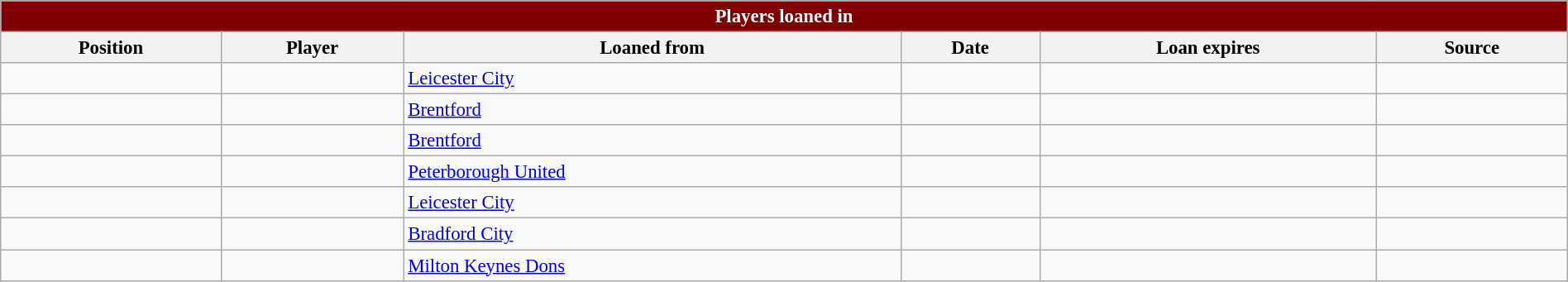<table class="wikitable sortable" style="width:100%; text-align:center; font-size:95%; text-align:left;">
<tr>
<th style="background: maroon; color:white" colspan="6">Players loaned in</th>
</tr>
<tr>
<th>Position</th>
<th>Player</th>
<th>Loaned from</th>
<th>Date</th>
<th>Loan expires</th>
<th>Source</th>
</tr>
<tr>
<td></td>
<td></td>
<td><a href='#'>Leicester City</a></td>
<td></td>
<td></td>
<td></td>
</tr>
<tr>
<td></td>
<td></td>
<td><a href='#'>Brentford</a></td>
<td></td>
<td></td>
<td></td>
</tr>
<tr>
<td></td>
<td></td>
<td><a href='#'>Brentford</a></td>
<td></td>
<td></td>
<td></td>
</tr>
<tr>
<td></td>
<td></td>
<td><a href='#'>Peterborough United</a></td>
<td></td>
<td></td>
<td></td>
</tr>
<tr>
<td></td>
<td></td>
<td><a href='#'>Leicester City</a></td>
<td></td>
<td></td>
<td></td>
</tr>
<tr>
<td></td>
<td></td>
<td><a href='#'>Bradford City</a></td>
<td></td>
<td></td>
<td></td>
</tr>
<tr>
<td></td>
<td></td>
<td><a href='#'>Milton Keynes Dons</a></td>
<td></td>
<td></td>
<td></td>
</tr>
</table>
